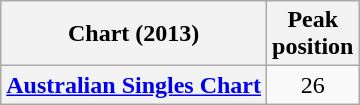<table class="wikitable plainrowheaders">
<tr>
<th scope="col">Chart (2013)</th>
<th scope="col">Peak<br>position</th>
</tr>
<tr>
<th scope="row"><a href='#'>Australian Singles Chart</a></th>
<td style="text-align:center;">26</td>
</tr>
</table>
